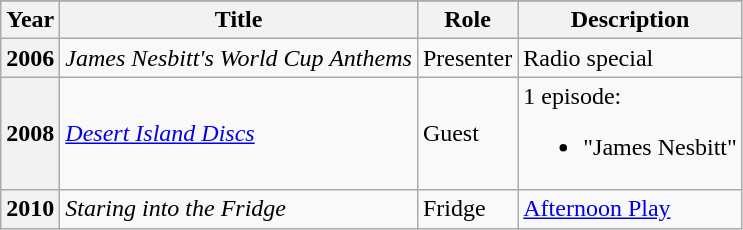<table class="wikitable plainrowheaders sortable">
<tr>
</tr>
<tr>
<th scope=col>Year</th>
<th scope=col>Title</th>
<th scope=col>Role</th>
<th scope=col class=unsortable>Description</th>
</tr>
<tr>
<th scope=row>2006</th>
<td><em>James Nesbitt's World Cup Anthems</em></td>
<td>Presenter</td>
<td>Radio special</td>
</tr>
<tr>
<th scope=row>2008</th>
<td><em><a href='#'>Desert Island Discs</a></em></td>
<td>Guest</td>
<td>1 episode:<br><ul><li>"James Nesbitt"</li></ul></td>
</tr>
<tr>
<th scope=row>2010</th>
<td><em>Staring into the Fridge</em></td>
<td>Fridge</td>
<td><a href='#'>Afternoon Play</a></td>
</tr>
</table>
